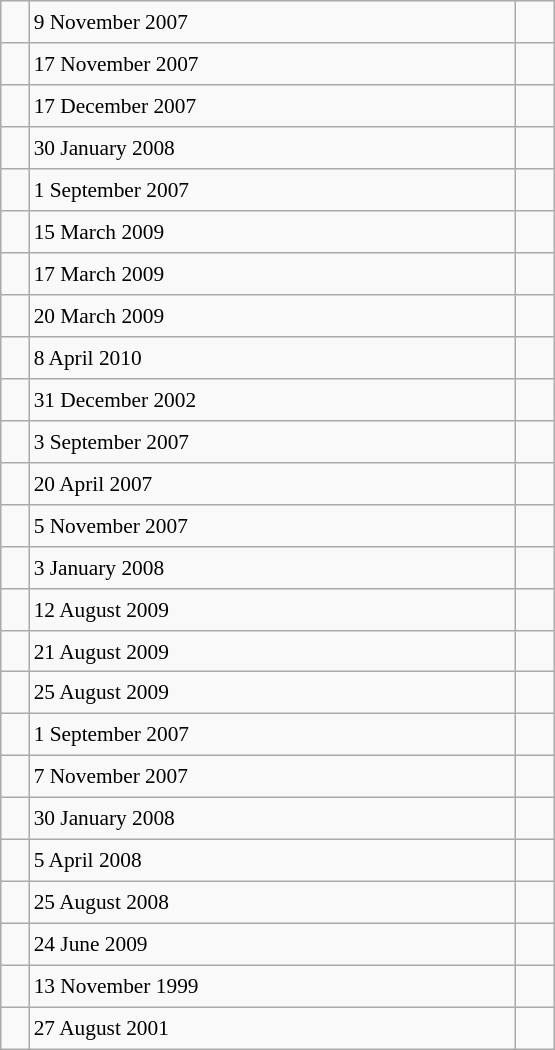<table class="wikitable" style="font-size: 89%; float: left; width: 26em; margin-right: 1em; height: 700px">
<tr>
<td></td>
<td>9 November 2007</td>
<td></td>
</tr>
<tr>
<td></td>
<td>17 November 2007</td>
<td></td>
</tr>
<tr>
<td></td>
<td>17 December 2007</td>
<td></td>
</tr>
<tr>
<td></td>
<td>30 January 2008</td>
<td></td>
</tr>
<tr>
<td></td>
<td>1 September 2007</td>
<td></td>
</tr>
<tr>
<td></td>
<td>15 March 2009</td>
<td></td>
</tr>
<tr>
<td></td>
<td>17 March 2009</td>
<td></td>
</tr>
<tr>
<td></td>
<td>20 March 2009</td>
<td></td>
</tr>
<tr>
<td></td>
<td>8 April 2010</td>
<td></td>
</tr>
<tr>
<td></td>
<td>31 December 2002</td>
<td></td>
</tr>
<tr>
<td></td>
<td>3 September 2007</td>
<td></td>
</tr>
<tr>
<td></td>
<td>20 April 2007</td>
<td></td>
</tr>
<tr>
<td></td>
<td>5 November 2007</td>
<td></td>
</tr>
<tr>
<td></td>
<td>3 January 2008</td>
<td></td>
</tr>
<tr>
<td></td>
<td>12 August 2009</td>
<td></td>
</tr>
<tr>
<td></td>
<td>21 August 2009</td>
<td></td>
</tr>
<tr>
<td></td>
<td>25 August 2009</td>
<td></td>
</tr>
<tr>
<td></td>
<td>1 September 2007</td>
<td></td>
</tr>
<tr>
<td></td>
<td>7 November 2007</td>
<td></td>
</tr>
<tr>
<td></td>
<td>30 January 2008</td>
<td></td>
</tr>
<tr>
<td></td>
<td>5 April 2008</td>
<td></td>
</tr>
<tr>
<td></td>
<td>25 August 2008</td>
<td></td>
</tr>
<tr>
<td></td>
<td>24 June 2009</td>
<td></td>
</tr>
<tr>
<td></td>
<td>13 November 1999</td>
<td> </td>
</tr>
<tr>
<td></td>
<td>27 August 2001</td>
<td></td>
</tr>
</table>
